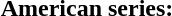<table style="width:100%;">
<tr>
<th colspan="3">American series:</th>
</tr>
</table>
